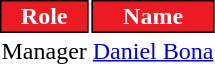<table class="toccolours">
<tr>
<th ! style="background:#ec1b23;color:#FFFFFF;border:1px solid #000000">Role</th>
<th ! style="background:#ec1b23;color:#FFFFFF;border:1px solid #000000">Name</th>
</tr>
<tr>
<td>Manager</td>
<td> <a href='#'>Daniel Bona</a></td>
</tr>
</table>
